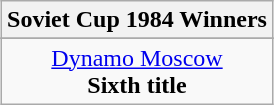<table class="wikitable" style="text-align: center; margin: 0 auto;">
<tr>
<th>Soviet Cup 1984 Winners</th>
</tr>
<tr>
</tr>
<tr>
<td><a href='#'>Dynamo Moscow</a><br><strong>Sixth title</strong></td>
</tr>
</table>
